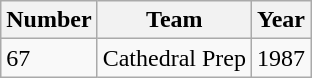<table class="wikitable">
<tr>
<th>Number</th>
<th>Team</th>
<th>Year</th>
</tr>
<tr>
<td>67</td>
<td>Cathedral Prep</td>
<td>1987</td>
</tr>
</table>
